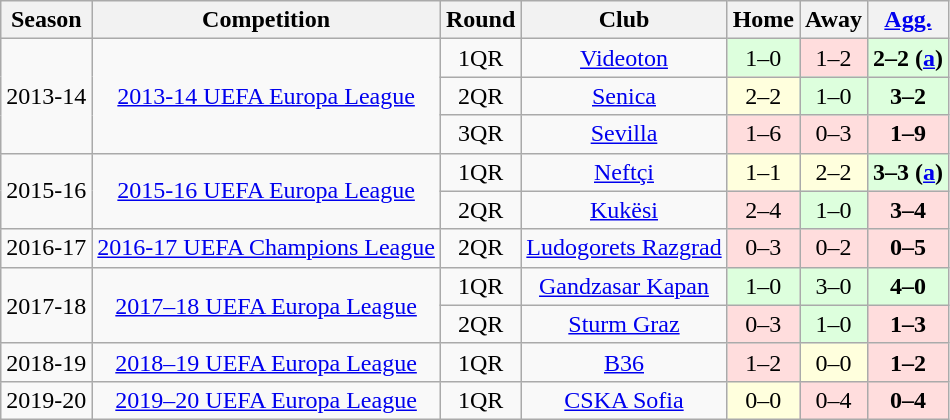<table class="wikitable" style="text-align:center">
<tr>
<th>Season</th>
<th>Competition</th>
<th>Round</th>
<th>Club</th>
<th>Home</th>
<th>Away</th>
<th><a href='#'>Agg.</a></th>
</tr>
<tr>
<td rowspan="3">2013-14</td>
<td rowspan="3"><a href='#'>2013-14 UEFA Europa League</a></td>
<td>1QR</td>
<td> <a href='#'>Videoton</a></td>
<td bgcolor="#dfd">1–0</td>
<td bgcolor="#fdd">1–2</td>
<td bgcolor="#dfd"><strong>2–2 (<a href='#'>a</a>)</strong></td>
</tr>
<tr>
<td>2QR</td>
<td> <a href='#'>Senica</a></td>
<td bgcolor="#ffd">2–2</td>
<td bgcolor="#dfd">1–0</td>
<td bgcolor="#dfd"><strong>3–2</strong></td>
</tr>
<tr>
<td>3QR</td>
<td> <a href='#'>Sevilla</a></td>
<td bgcolor="#fdd">1–6</td>
<td bgcolor="#fdd">0–3</td>
<td bgcolor="#fdd"><strong>1–9</strong></td>
</tr>
<tr>
<td rowspan="2">2015-16</td>
<td rowspan="2"><a href='#'>2015-16 UEFA Europa League</a></td>
<td>1QR</td>
<td> <a href='#'>Neftçi</a></td>
<td bgcolor="#ffd">1–1</td>
<td bgcolor="#ffd">2–2</td>
<td bgcolor="#dfd"><strong>3–3 (<a href='#'>a</a>)</strong></td>
</tr>
<tr>
<td>2QR</td>
<td> <a href='#'>Kukësi</a></td>
<td bgcolor="#fdd">2–4</td>
<td bgcolor="#dfd">1–0</td>
<td bgcolor="#fdd"><strong>3–4</strong></td>
</tr>
<tr>
<td>2016-17</td>
<td><a href='#'>2016-17 UEFA Champions League</a></td>
<td>2QR</td>
<td> <a href='#'>Ludogorets Razgrad</a></td>
<td bgcolor="#fdd">0–3</td>
<td bgcolor="#fdd">0–2</td>
<td bgcolor="#fdd"><strong>0–5</strong></td>
</tr>
<tr>
<td rowspan="2">2017-18</td>
<td rowspan="2"><a href='#'>2017–18 UEFA Europa League</a></td>
<td>1QR</td>
<td> <a href='#'>Gandzasar Kapan</a></td>
<td bgcolor="#dfd">1–0</td>
<td bgcolor="#dfd">3–0</td>
<td bgcolor="#dfd"><strong>4–0</strong></td>
</tr>
<tr>
<td>2QR</td>
<td> <a href='#'>Sturm Graz</a></td>
<td bgcolor="#fdd">0–3</td>
<td bgcolor="#dfd">1–0</td>
<td bgcolor="#fdd"><strong>1–3</strong></td>
</tr>
<tr>
<td>2018-19</td>
<td><a href='#'>2018–19 UEFA Europa League</a></td>
<td>1QR</td>
<td> <a href='#'>B36</a></td>
<td bgcolor="#fdd">1–2</td>
<td bgcolor="#ffd">0–0</td>
<td bgcolor="#fdd"><strong>1–2</strong></td>
</tr>
<tr>
<td>2019-20</td>
<td><a href='#'>2019–20 UEFA Europa League</a></td>
<td>1QR</td>
<td> <a href='#'>CSKA Sofia</a></td>
<td bgcolor="#ffd">0–0</td>
<td bgcolor="#fdd">0–4</td>
<td bgcolor="#fdd"><strong>0–4</strong></td>
</tr>
</table>
